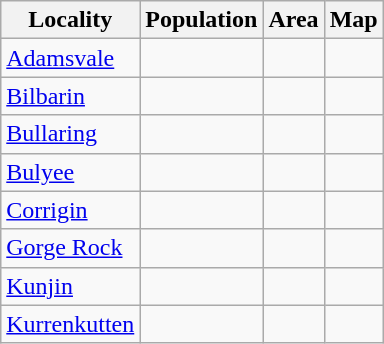<table class="wikitable sortable">
<tr>
<th>Locality</th>
<th data-sort-type=number>Population</th>
<th data-sort-type=number>Area</th>
<th>Map</th>
</tr>
<tr>
<td><a href='#'>Adamsvale</a></td>
<td></td>
<td></td>
<td></td>
</tr>
<tr>
<td><a href='#'>Bilbarin</a></td>
<td></td>
<td></td>
<td></td>
</tr>
<tr>
<td><a href='#'>Bullaring</a></td>
<td></td>
<td></td>
<td></td>
</tr>
<tr>
<td><a href='#'>Bulyee</a></td>
<td></td>
<td></td>
<td></td>
</tr>
<tr>
<td><a href='#'>Corrigin</a></td>
<td></td>
<td></td>
<td></td>
</tr>
<tr>
<td><a href='#'>Gorge Rock</a></td>
<td></td>
<td></td>
<td></td>
</tr>
<tr>
<td><a href='#'>Kunjin</a></td>
<td></td>
<td></td>
<td></td>
</tr>
<tr>
<td><a href='#'>Kurrenkutten</a></td>
<td></td>
<td></td>
<td></td>
</tr>
</table>
